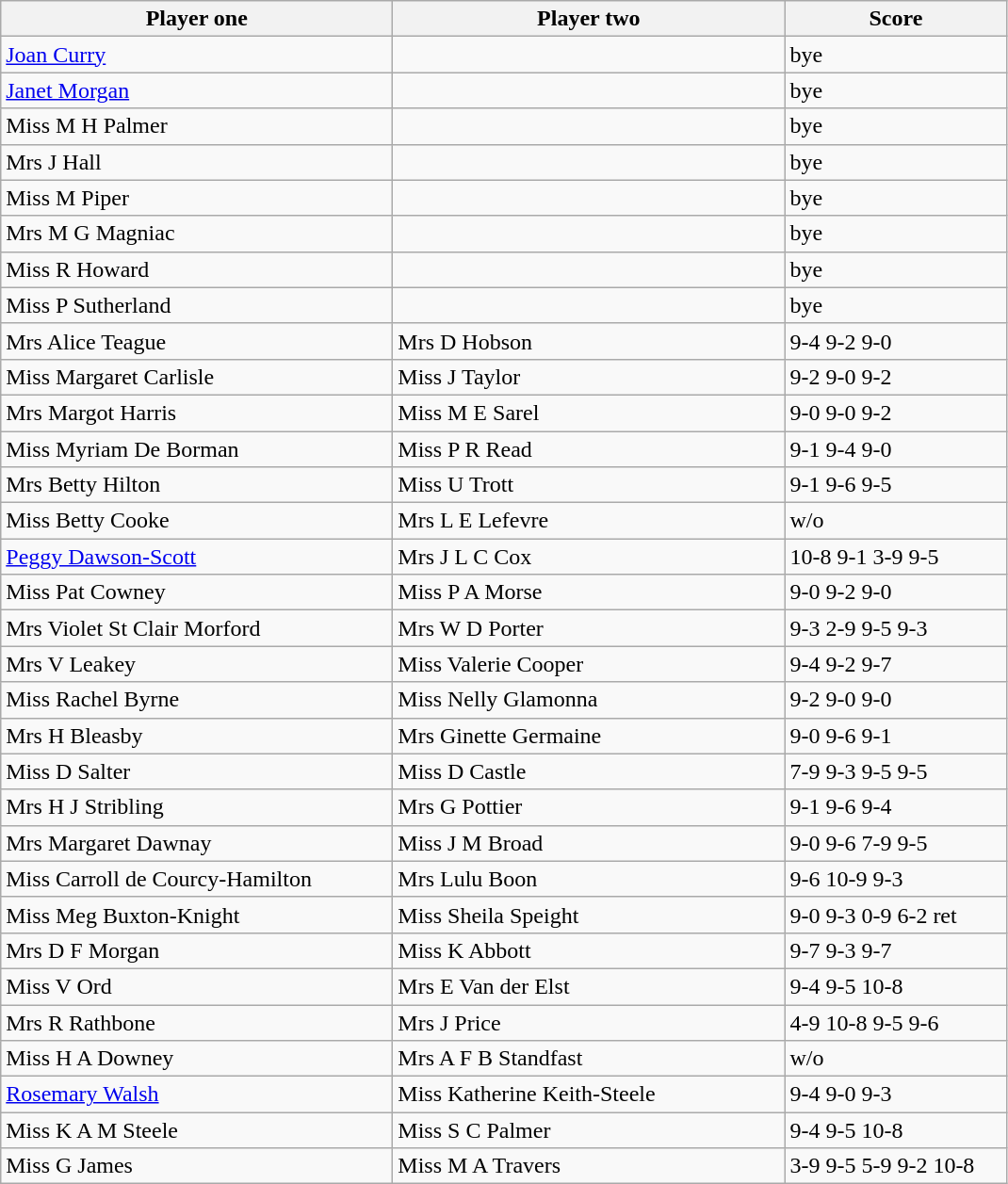<table class="wikitable">
<tr>
<th width=270>Player one</th>
<th width=270>Player two</th>
<th width=150>Score</th>
</tr>
<tr>
<td><a href='#'>Joan Curry</a></td>
<td></td>
<td>bye</td>
</tr>
<tr>
<td><a href='#'>Janet Morgan</a></td>
<td></td>
<td>bye</td>
</tr>
<tr>
<td> Miss M H Palmer</td>
<td></td>
<td>bye</td>
</tr>
<tr>
<td> Mrs J Hall</td>
<td></td>
<td>bye</td>
</tr>
<tr>
<td> Miss M Piper</td>
<td></td>
<td>bye</td>
</tr>
<tr>
<td> Mrs M G Magniac</td>
<td></td>
<td>bye</td>
</tr>
<tr>
<td> Miss R Howard</td>
<td></td>
<td>bye</td>
</tr>
<tr>
<td> Miss P Sutherland</td>
<td></td>
<td>bye</td>
</tr>
<tr>
<td> Mrs Alice Teague</td>
<td> Mrs D Hobson</td>
<td>9-4 9-2 9-0</td>
</tr>
<tr>
<td> Miss Margaret Carlisle</td>
<td> Miss J Taylor</td>
<td>9-2 9-0 9-2</td>
</tr>
<tr>
<td> Mrs Margot Harris</td>
<td> Miss M E Sarel</td>
<td>9-0 9-0 9-2</td>
</tr>
<tr>
<td> Miss Myriam De Borman</td>
<td> Miss P R Read</td>
<td>9-1 9-4 9-0</td>
</tr>
<tr>
<td> Mrs Betty Hilton</td>
<td> Miss U Trott</td>
<td>9-1 9-6 9-5</td>
</tr>
<tr>
<td> Miss Betty Cooke</td>
<td> Mrs L E Lefevre</td>
<td>w/o</td>
</tr>
<tr>
<td> <a href='#'>Peggy Dawson-Scott</a></td>
<td> Mrs J L C Cox</td>
<td>10-8 9-1 3-9 9-5</td>
</tr>
<tr>
<td> Miss Pat Cowney</td>
<td> Miss P A Morse</td>
<td>9-0 9-2 9-0</td>
</tr>
<tr>
<td> Mrs Violet St Clair Morford</td>
<td> Mrs W D Porter</td>
<td>9-3 2-9 9-5 9-3</td>
</tr>
<tr>
<td> Mrs V Leakey</td>
<td> Miss Valerie Cooper</td>
<td>9-4 9-2 9-7</td>
</tr>
<tr>
<td> Miss Rachel Byrne</td>
<td> Miss Nelly Glamonna</td>
<td>9-2 9-0 9-0</td>
</tr>
<tr>
<td> Mrs H Bleasby</td>
<td> Mrs Ginette Germaine</td>
<td>9-0 9-6 9-1</td>
</tr>
<tr>
<td> Miss D Salter</td>
<td> Miss D Castle</td>
<td>7-9 9-3 9-5 9-5</td>
</tr>
<tr>
<td> Mrs H J Stribling</td>
<td> Mrs G Pottier</td>
<td>9-1 9-6 9-4</td>
</tr>
<tr>
<td> Mrs Margaret Dawnay</td>
<td> Miss J M Broad</td>
<td>9-0 9-6 7-9 9-5</td>
</tr>
<tr>
<td> Miss Carroll de Courcy-Hamilton</td>
<td> Mrs Lulu Boon</td>
<td>9-6 10-9 9-3</td>
</tr>
<tr>
<td> Miss Meg Buxton-Knight</td>
<td> Miss Sheila Speight</td>
<td>9-0 9-3 0-9 6-2 ret</td>
</tr>
<tr>
<td> Mrs D F Morgan</td>
<td> Miss K Abbott</td>
<td>9-7 9-3 9-7</td>
</tr>
<tr>
<td> Miss V Ord</td>
<td> Mrs E Van der Elst</td>
<td>9-4 9-5 10-8</td>
</tr>
<tr>
<td> Mrs R Rathbone</td>
<td> Mrs J Price</td>
<td>4-9 10-8 9-5 9-6</td>
</tr>
<tr>
<td> Miss H A Downey</td>
<td> Mrs A F B Standfast</td>
<td>w/o</td>
</tr>
<tr>
<td> <a href='#'>Rosemary Walsh</a></td>
<td> Miss Katherine Keith-Steele</td>
<td>9-4 9-0 9-3</td>
</tr>
<tr>
<td> Miss K A M Steele</td>
<td> Miss S C Palmer</td>
<td>9-4 9-5 10-8</td>
</tr>
<tr>
<td> Miss G James</td>
<td> Miss M A Travers</td>
<td>3-9 9-5 5-9 9-2 10-8</td>
</tr>
</table>
